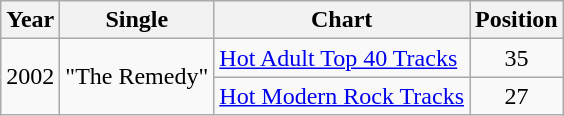<table class="wikitable">
<tr>
<th>Year</th>
<th>Single</th>
<th>Chart</th>
<th>Position</th>
</tr>
<tr>
<td rowspan="7">2002</td>
<td rowspan="3">"The Remedy"</td>
<td><a href='#'>Hot Adult Top 40 Tracks</a></td>
<td align="center">35</td>
</tr>
<tr>
<td><a href='#'>Hot Modern Rock Tracks</a></td>
<td align="center">27</td>
</tr>
</table>
